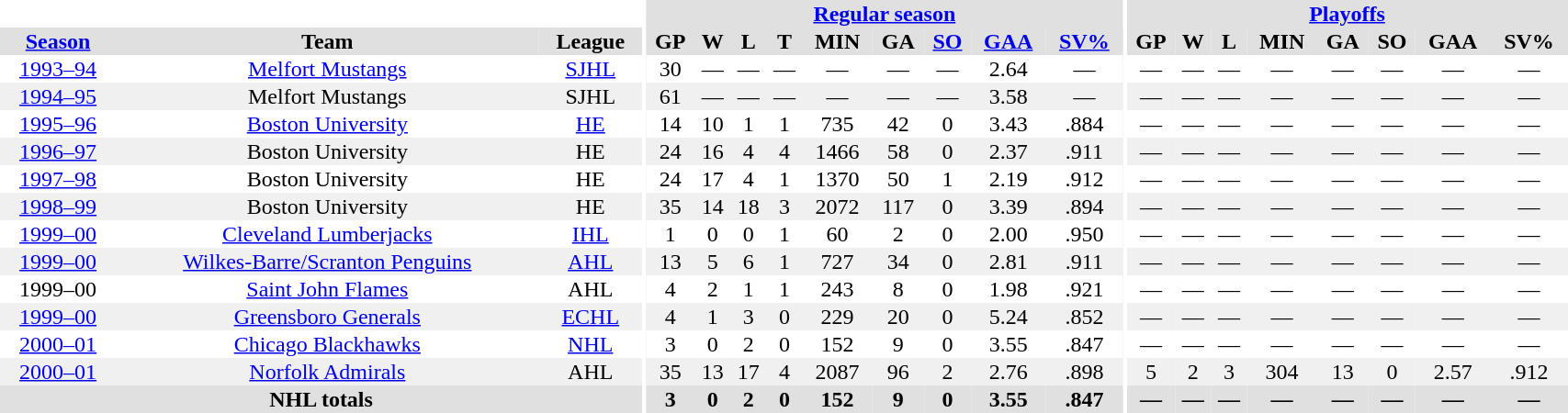<table border="0" cellpadding="1" cellspacing="0" style="width:90%; text-align:center;">
<tr bgcolor="#e0e0e0">
<th colspan="3" bgcolor="#ffffff"></th>
<th rowspan="99" bgcolor="#ffffff"></th>
<th colspan="9" bgcolor="#e0e0e0"><a href='#'>Regular season</a></th>
<th rowspan="99" bgcolor="#ffffff"></th>
<th colspan="8" bgcolor="#e0e0e0"><a href='#'>Playoffs</a></th>
</tr>
<tr bgcolor="#e0e0e0">
<th><a href='#'>Season</a></th>
<th>Team</th>
<th>League</th>
<th>GP</th>
<th>W</th>
<th>L</th>
<th>T</th>
<th>MIN</th>
<th>GA</th>
<th><a href='#'>SO</a></th>
<th><a href='#'>GAA</a></th>
<th><a href='#'>SV%</a></th>
<th>GP</th>
<th>W</th>
<th>L</th>
<th>MIN</th>
<th>GA</th>
<th>SO</th>
<th>GAA</th>
<th>SV%</th>
</tr>
<tr>
<td><a href='#'>1993–94</a></td>
<td><a href='#'>Melfort Mustangs</a></td>
<td><a href='#'>SJHL</a></td>
<td>30</td>
<td>—</td>
<td>—</td>
<td>—</td>
<td>—</td>
<td>—</td>
<td>—</td>
<td>2.64</td>
<td>—</td>
<td>—</td>
<td>—</td>
<td>—</td>
<td>—</td>
<td>—</td>
<td>—</td>
<td>—</td>
<td>—</td>
</tr>
<tr bgcolor="#f0f0f0">
<td><a href='#'>1994–95</a></td>
<td>Melfort Mustangs</td>
<td>SJHL</td>
<td>61</td>
<td>—</td>
<td>—</td>
<td>—</td>
<td>—</td>
<td>—</td>
<td>—</td>
<td>3.58</td>
<td>—</td>
<td>—</td>
<td>—</td>
<td>—</td>
<td>—</td>
<td>—</td>
<td>—</td>
<td>—</td>
<td>—</td>
</tr>
<tr>
<td><a href='#'>1995–96</a></td>
<td><a href='#'>Boston University</a></td>
<td><a href='#'>HE</a></td>
<td>14</td>
<td>10</td>
<td>1</td>
<td>1</td>
<td>735</td>
<td>42</td>
<td>0</td>
<td>3.43</td>
<td>.884</td>
<td>—</td>
<td>—</td>
<td>—</td>
<td>—</td>
<td>—</td>
<td>—</td>
<td>—</td>
<td>—</td>
</tr>
<tr bgcolor="#f0f0f0">
<td><a href='#'>1996–97</a></td>
<td>Boston University</td>
<td>HE</td>
<td>24</td>
<td>16</td>
<td>4</td>
<td>4</td>
<td>1466</td>
<td>58</td>
<td>0</td>
<td>2.37</td>
<td>.911</td>
<td>—</td>
<td>—</td>
<td>—</td>
<td>—</td>
<td>—</td>
<td>—</td>
<td>—</td>
<td>—</td>
</tr>
<tr>
<td><a href='#'>1997–98</a></td>
<td>Boston University</td>
<td>HE</td>
<td>24</td>
<td>17</td>
<td>4</td>
<td>1</td>
<td>1370</td>
<td>50</td>
<td>1</td>
<td>2.19</td>
<td>.912</td>
<td>—</td>
<td>—</td>
<td>—</td>
<td>—</td>
<td>—</td>
<td>—</td>
<td>—</td>
<td>—</td>
</tr>
<tr bgcolor="#f0f0f0">
<td><a href='#'>1998–99</a></td>
<td>Boston University</td>
<td>HE</td>
<td>35</td>
<td>14</td>
<td>18</td>
<td>3</td>
<td>2072</td>
<td>117</td>
<td>0</td>
<td>3.39</td>
<td>.894</td>
<td>—</td>
<td>—</td>
<td>—</td>
<td>—</td>
<td>—</td>
<td>—</td>
<td>—</td>
<td>—</td>
</tr>
<tr>
<td><a href='#'>1999–00</a></td>
<td><a href='#'>Cleveland Lumberjacks</a></td>
<td><a href='#'>IHL</a></td>
<td>1</td>
<td>0</td>
<td>0</td>
<td>1</td>
<td>60</td>
<td>2</td>
<td>0</td>
<td>2.00</td>
<td>.950</td>
<td>—</td>
<td>—</td>
<td>—</td>
<td>—</td>
<td>—</td>
<td>—</td>
<td>—</td>
<td>—</td>
</tr>
<tr bgcolor="#f0f0f0">
<td><a href='#'>1999–00</a></td>
<td><a href='#'>Wilkes-Barre/Scranton Penguins</a></td>
<td><a href='#'>AHL</a></td>
<td>13</td>
<td>5</td>
<td>6</td>
<td>1</td>
<td>727</td>
<td>34</td>
<td>0</td>
<td>2.81</td>
<td>.911</td>
<td>—</td>
<td>—</td>
<td>—</td>
<td>—</td>
<td>—</td>
<td>—</td>
<td>—</td>
<td>—</td>
</tr>
<tr>
<td>1999–00</td>
<td><a href='#'>Saint John Flames</a></td>
<td>AHL</td>
<td>4</td>
<td>2</td>
<td>1</td>
<td>1</td>
<td>243</td>
<td>8</td>
<td>0</td>
<td>1.98</td>
<td>.921</td>
<td>—</td>
<td>—</td>
<td>—</td>
<td>—</td>
<td>—</td>
<td>—</td>
<td>—</td>
<td>—</td>
</tr>
<tr bgcolor="#f0f0f0">
<td><a href='#'>1999–00</a></td>
<td><a href='#'>Greensboro Generals</a></td>
<td><a href='#'>ECHL</a></td>
<td>4</td>
<td>1</td>
<td>3</td>
<td>0</td>
<td>229</td>
<td>20</td>
<td>0</td>
<td>5.24</td>
<td>.852</td>
<td>—</td>
<td>—</td>
<td>—</td>
<td>—</td>
<td>—</td>
<td>—</td>
<td>—</td>
<td>—</td>
</tr>
<tr>
<td><a href='#'>2000–01</a></td>
<td><a href='#'>Chicago Blackhawks</a></td>
<td><a href='#'>NHL</a></td>
<td>3</td>
<td>0</td>
<td>2</td>
<td>0</td>
<td>152</td>
<td>9</td>
<td>0</td>
<td>3.55</td>
<td>.847</td>
<td>—</td>
<td>—</td>
<td>—</td>
<td>—</td>
<td>—</td>
<td>—</td>
<td>—</td>
<td>—</td>
</tr>
<tr bgcolor="#f0f0f0">
<td><a href='#'>2000–01</a></td>
<td><a href='#'>Norfolk Admirals</a></td>
<td>AHL</td>
<td>35</td>
<td>13</td>
<td>17</td>
<td>4</td>
<td>2087</td>
<td>96</td>
<td>2</td>
<td>2.76</td>
<td>.898</td>
<td>5</td>
<td>2</td>
<td>3</td>
<td>304</td>
<td>13</td>
<td>0</td>
<td>2.57</td>
<td>.912</td>
</tr>
<tr bgcolor="#e0e0e0">
<th colspan=3>NHL totals</th>
<th>3</th>
<th>0</th>
<th>2</th>
<th>0</th>
<th>152</th>
<th>9</th>
<th>0</th>
<th>3.55</th>
<th>.847</th>
<th>—</th>
<th>—</th>
<th>—</th>
<th>—</th>
<th>—</th>
<th>—</th>
<th>—</th>
<th>—</th>
</tr>
</table>
